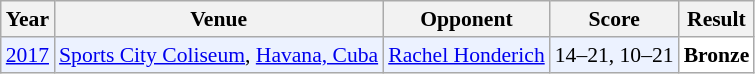<table class="sortable wikitable" style="font-size: 90%;">
<tr>
<th>Year</th>
<th>Venue</th>
<th>Opponent</th>
<th>Score</th>
<th>Result</th>
</tr>
<tr style="background:#ECF2FF">
<td align="center"><a href='#'>2017</a></td>
<td align="left"><a href='#'>Sports City Coliseum</a>, <a href='#'>Havana, Cuba</a></td>
<td align="left"> <a href='#'>Rachel Honderich</a></td>
<td align="left">14–21, 10–21</td>
<td style="text-align:left; background:white"> <strong>Bronze</strong></td>
</tr>
</table>
